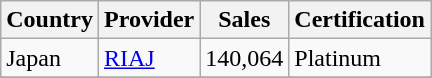<table class="wikitable" border="1">
<tr>
<th>Country</th>
<th>Provider</th>
<th>Sales</th>
<th>Certification</th>
</tr>
<tr>
<td>Japan</td>
<td><a href='#'>RIAJ</a></td>
<td>140,064</td>
<td>Platinum</td>
</tr>
<tr>
</tr>
</table>
